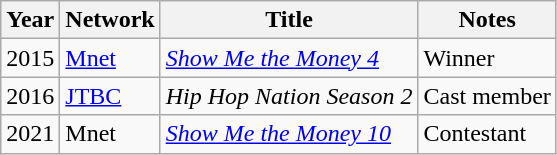<table class="wikitable">
<tr>
<th>Year</th>
<th>Network</th>
<th>Title</th>
<th>Notes</th>
</tr>
<tr>
<td>2015</td>
<td><a href='#'>Mnet</a></td>
<td><em><a href='#'>Show Me the Money 4</a></em></td>
<td>Winner</td>
</tr>
<tr>
<td>2016</td>
<td><a href='#'>JTBC</a></td>
<td><em>Hip Hop Nation Season 2</em></td>
<td>Cast member</td>
</tr>
<tr>
<td>2021</td>
<td>Mnet</td>
<td><em><a href='#'>Show Me the Money 10</a></em></td>
<td>Contestant</td>
</tr>
</table>
